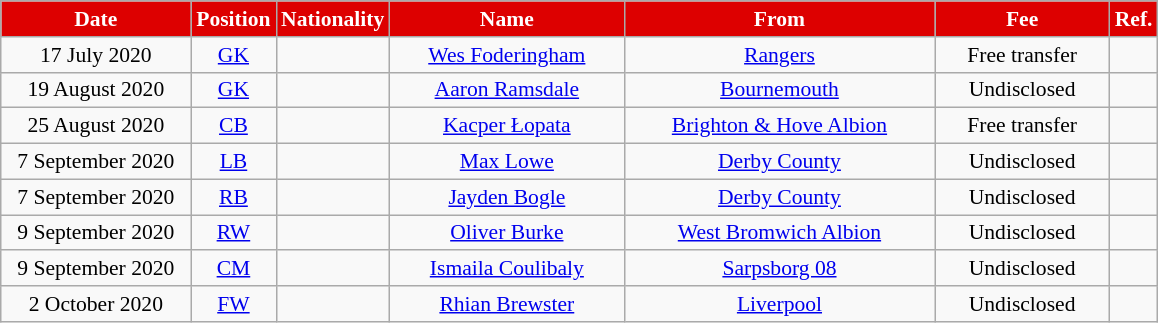<table class="wikitable"  style="text-align:center; font-size:90%; ">
<tr>
<th style="background:#DD0000; color:#FFFFFF; width:120px;">Date</th>
<th style="background:#DD0000; color:#FFFFFF; width:50px;">Position</th>
<th style="background:#DD0000; color:#FFFFFF; width:50px;">Nationality</th>
<th style="background:#DD0000; color:#FFFFFF; width:150px;">Name</th>
<th style="background:#DD0000; color:#FFFFFF; width:200px;">From</th>
<th style="background:#DD0000; color:#FFFFFF; width:110px;">Fee</th>
<th style="background:#DD0000; color:#FFFFFF; width:25px;">Ref.</th>
</tr>
<tr>
<td>17 July 2020</td>
<td><a href='#'>GK</a></td>
<td></td>
<td><a href='#'>Wes Foderingham</a></td>
<td> <a href='#'>Rangers</a></td>
<td>Free transfer</td>
<td></td>
</tr>
<tr>
<td>19 August 2020</td>
<td><a href='#'>GK</a></td>
<td></td>
<td><a href='#'>Aaron Ramsdale</a></td>
<td> <a href='#'>Bournemouth</a></td>
<td>Undisclosed</td>
<td></td>
</tr>
<tr>
<td>25 August 2020</td>
<td><a href='#'>CB</a></td>
<td></td>
<td><a href='#'>Kacper Łopata</a></td>
<td> <a href='#'>Brighton & Hove Albion</a></td>
<td>Free transfer</td>
<td></td>
</tr>
<tr>
<td>7 September 2020</td>
<td><a href='#'>LB</a></td>
<td></td>
<td><a href='#'>Max Lowe</a></td>
<td> <a href='#'>Derby County</a></td>
<td>Undisclosed</td>
<td></td>
</tr>
<tr>
<td>7 September 2020</td>
<td><a href='#'>RB</a></td>
<td></td>
<td><a href='#'>Jayden Bogle</a></td>
<td> <a href='#'>Derby County</a></td>
<td>Undisclosed</td>
<td></td>
</tr>
<tr>
<td>9 September 2020</td>
<td><a href='#'>RW</a></td>
<td></td>
<td><a href='#'>Oliver Burke</a></td>
<td> <a href='#'>West Bromwich Albion</a></td>
<td>Undisclosed</td>
<td></td>
</tr>
<tr>
<td>9 September 2020</td>
<td><a href='#'>CM</a></td>
<td></td>
<td><a href='#'>Ismaila Coulibaly</a></td>
<td> <a href='#'>Sarpsborg 08</a></td>
<td>Undisclosed</td>
<td></td>
</tr>
<tr>
<td>2 October 2020</td>
<td><a href='#'>FW</a></td>
<td></td>
<td><a href='#'>Rhian Brewster</a></td>
<td> <a href='#'>Liverpool</a></td>
<td>Undisclosed</td>
<td></td>
</tr>
</table>
